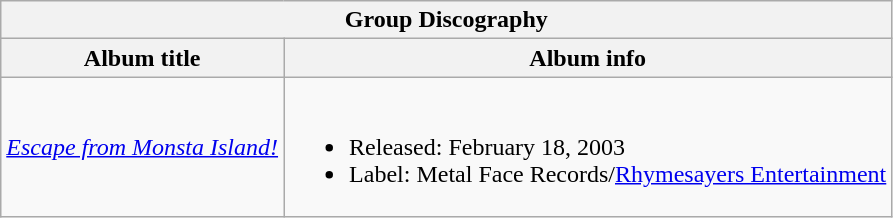<table class="wikitable">
<tr>
<th colspan=2>Group Discography</th>
</tr>
<tr>
<th>Album title</th>
<th>Album info</th>
</tr>
<tr>
<td><em><a href='#'>Escape from Monsta Island!</a></em></td>
<td><br><ul><li>Released: February 18, 2003</li><li>Label: Metal Face Records/<a href='#'>Rhymesayers Entertainment</a></li></ul></td>
</tr>
</table>
